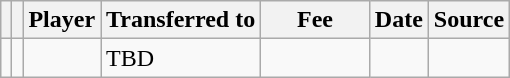<table class="wikitable plainrowheaders sortable">
<tr>
<th></th>
<th></th>
<th scope=col>Player</th>
<th>Transferred to</th>
<th !scope=col; style="width: 65px;">Fee</th>
<th scope=col>Date</th>
<th scope=col>Source</th>
</tr>
<tr>
<td align=center></td>
<td align=center></td>
<td></td>
<td>TBD</td>
<td></td>
<td></td>
<td></td>
</tr>
</table>
